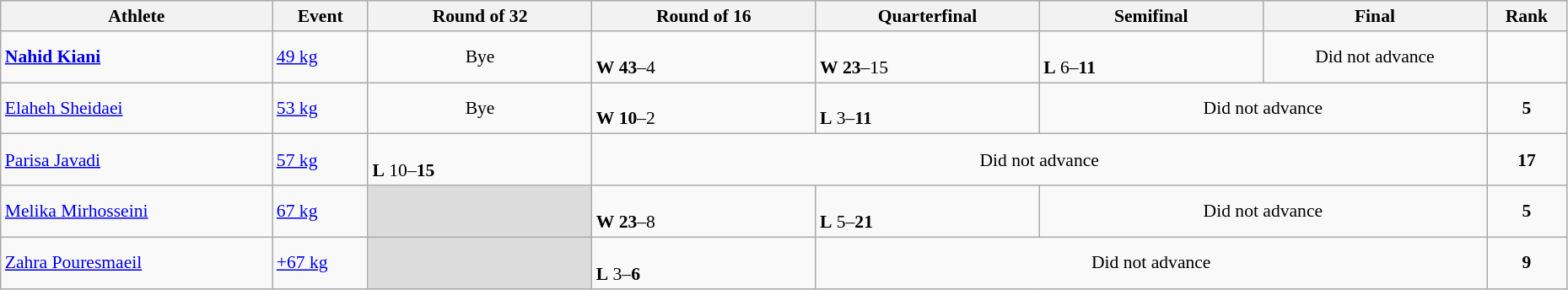<table class="wikitable" width="98%" style="text-align:left; font-size:90%">
<tr>
<th width="17%">Athlete</th>
<th width="6%">Event</th>
<th width="14%">Round of 32</th>
<th width="14%">Round of 16</th>
<th width="14%">Quarterfinal</th>
<th width="14%">Semifinal</th>
<th width="14%">Final</th>
<th width="5%">Rank</th>
</tr>
<tr>
<td><strong><a href='#'>Nahid Kiani</a></strong></td>
<td><a href='#'>49 kg</a></td>
<td align=center>Bye</td>
<td><br><strong>W</strong> <strong>43</strong>–4</td>
<td><br><strong>W</strong> <strong>23</strong>–15</td>
<td><br><strong>L</strong> 6–<strong>11</strong></td>
<td align=center>Did not advance</td>
<td align=center></td>
</tr>
<tr>
<td><a href='#'>Elaheh Sheidaei</a></td>
<td><a href='#'>53 kg</a></td>
<td align=center>Bye</td>
<td><br><strong>W</strong> <strong>10</strong>–2</td>
<td><br><strong>L</strong> 3–<strong>11</strong></td>
<td align=center colspan=2>Did not advance</td>
<td align=center><strong>5</strong></td>
</tr>
<tr>
<td><a href='#'>Parisa Javadi</a></td>
<td><a href='#'>57 kg</a></td>
<td><br><strong>L</strong> 10–<strong>15</strong></td>
<td align=center colspan=4>Did not advance</td>
<td align=center><strong>17</strong></td>
</tr>
<tr>
<td><a href='#'>Melika Mirhosseini</a></td>
<td><a href='#'>67 kg</a></td>
<td bgcolor=#DCDCDC></td>
<td><br><strong>W</strong> <strong>23</strong>–8</td>
<td><br><strong>L</strong> 5–<strong>21</strong></td>
<td align=center colspan=2>Did not advance</td>
<td align=center><strong>5</strong></td>
</tr>
<tr>
<td><a href='#'>Zahra Pouresmaeil</a></td>
<td><a href='#'>+67 kg</a></td>
<td bgcolor=#DCDCDC></td>
<td><br><strong>L</strong> 3–<strong>6</strong></td>
<td align=center colspan=3>Did not advance</td>
<td align=center><strong>9</strong></td>
</tr>
</table>
